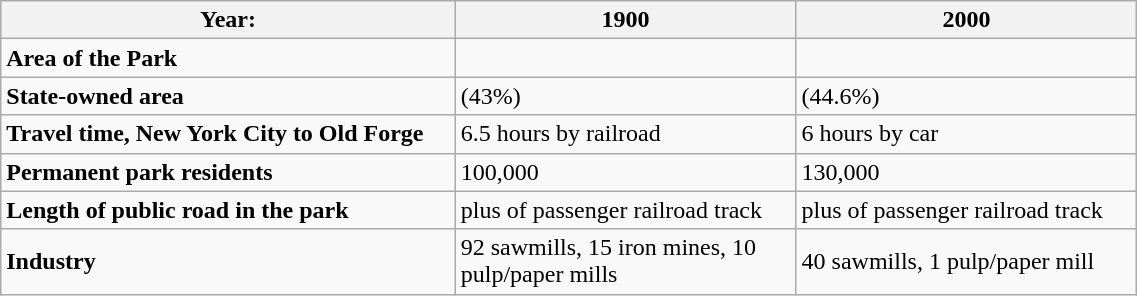<table class="wikitable" style="width:60%;">
<tr>
<th>Year:</th>
<th width="30%">1900</th>
<th width="30%">2000</th>
</tr>
<tr>
<td><strong>Area of the Park</strong></td>
<td></td>
<td></td>
</tr>
<tr>
<td><strong>State-owned area</strong></td>
<td>  (43%)</td>
<td>   (44.6%)</td>
</tr>
<tr>
<td><strong>Travel time, New York City to Old Forge</strong></td>
<td>6.5 hours by railroad</td>
<td>6 hours by car</td>
</tr>
<tr>
<td><strong>Permanent park residents</strong></td>
<td>100,000</td>
<td>130,000</td>
</tr>
<tr>
<td><strong>Length of public road in the park</strong></td>
<td> plus  of passenger railroad track</td>
<td> plus  of passenger railroad track</td>
</tr>
<tr>
<td><strong>Industry</strong></td>
<td>92 sawmills, 15 iron mines, 10 pulp/paper mills</td>
<td>40 sawmills, 1 pulp/paper mill</td>
</tr>
</table>
